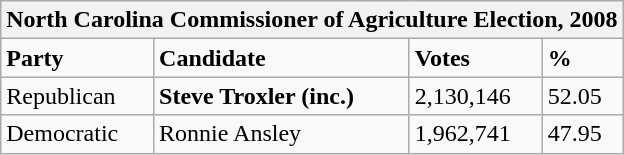<table class="wikitable">
<tr>
<th colspan="4">North Carolina Commissioner of Agriculture Election, 2008</th>
</tr>
<tr>
<td><strong>Party</strong></td>
<td><strong>Candidate</strong></td>
<td><strong>Votes</strong></td>
<td><strong>%</strong></td>
</tr>
<tr>
<td>Republican</td>
<td><strong>Steve Troxler (inc.)</strong></td>
<td>2,130,146</td>
<td>52.05</td>
</tr>
<tr>
<td>Democratic</td>
<td>Ronnie Ansley</td>
<td>1,962,741</td>
<td>47.95</td>
</tr>
</table>
